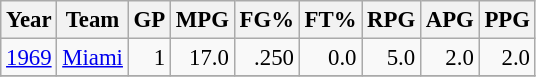<table class="wikitable sortable" style="font-size:95%; text-align:right;">
<tr>
<th>Year</th>
<th>Team</th>
<th>GP</th>
<th>MPG</th>
<th>FG%</th>
<th>FT%</th>
<th>RPG</th>
<th>APG</th>
<th>PPG</th>
</tr>
<tr>
<td style="text-align:left;"><a href='#'>1969</a></td>
<td style="text-align:left;"><a href='#'>Miami</a></td>
<td>1</td>
<td>17.0</td>
<td>.250</td>
<td>0.0</td>
<td>5.0</td>
<td>2.0</td>
<td>2.0</td>
</tr>
<tr>
</tr>
</table>
